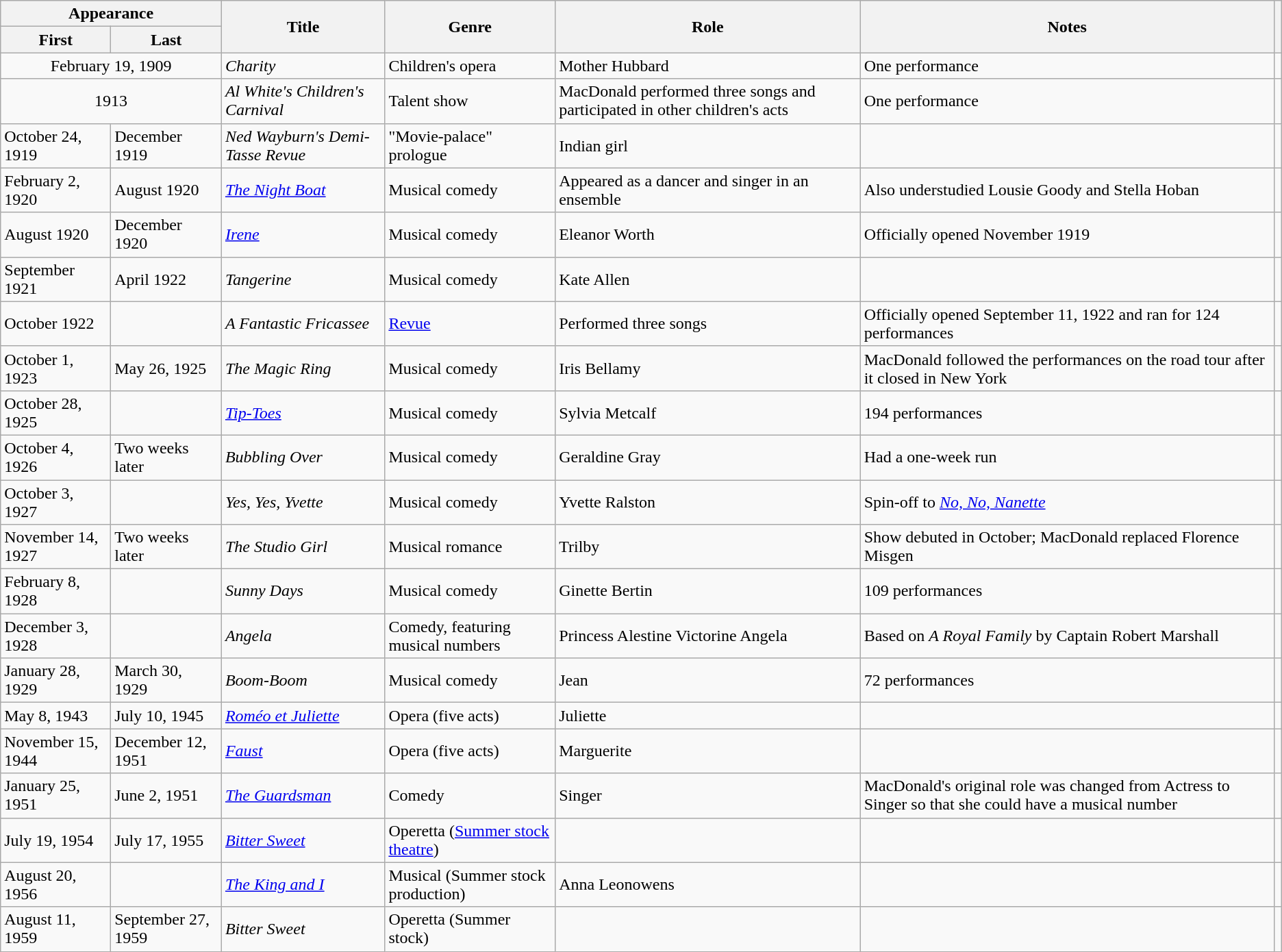<table class="wikitable sortable">
<tr>
<th colspan=2>Appearance</th>
<th rowspan=2>Title</th>
<th rowspan=2>Genre</th>
<th rowspan=2>Role</th>
<th rowspan=2>Notes</th>
<th rowspan=2></th>
</tr>
<tr>
<th>First</th>
<th>Last</th>
</tr>
<tr>
<td colspan="2"; align="center">February 19, 1909</td>
<td><em>Charity</em></td>
<td>Children's opera</td>
<td>Mother Hubbard</td>
<td>One performance</td>
<td align=center></td>
</tr>
<tr>
<td colspan="2"; align="center">1913</td>
<td><em>Al White's Children's Carnival</em></td>
<td>Talent show</td>
<td>MacDonald performed three songs and participated in other children's acts</td>
<td>One performance</td>
<td align=center></td>
</tr>
<tr>
<td>October 24, 1919</td>
<td>December 1919</td>
<td><em>Ned Wayburn's Demi-Tasse Revue</em></td>
<td>"Movie-palace" prologue</td>
<td>Indian girl</td>
<td></td>
<td align=center></td>
</tr>
<tr>
<td>February 2, 1920</td>
<td>August 1920</td>
<td><em><a href='#'>The Night Boat</a></em></td>
<td>Musical comedy</td>
<td>Appeared as a dancer and singer in an ensemble</td>
<td>Also understudied Lousie Goody and Stella Hoban</td>
<td align=center></td>
</tr>
<tr>
<td>August 1920</td>
<td>December 1920</td>
<td><em><a href='#'>Irene</a></em></td>
<td>Musical comedy</td>
<td>Eleanor Worth</td>
<td>Officially opened November 1919</td>
<td align=center></td>
</tr>
<tr>
<td>September 1921</td>
<td>April 1922</td>
<td><em>Tangerine</em></td>
<td>Musical comedy</td>
<td>Kate Allen</td>
<td></td>
<td align=center></td>
</tr>
<tr>
<td>October 1922</td>
<td></td>
<td><em>A Fantastic Fricassee</em></td>
<td><a href='#'>Revue</a></td>
<td>Performed three songs</td>
<td>Officially opened September 11, 1922 and ran for 124 performances</td>
<td align=center></td>
</tr>
<tr>
<td>October 1, 1923</td>
<td>May 26, 1925</td>
<td><em>The Magic Ring</em></td>
<td>Musical comedy</td>
<td>Iris Bellamy</td>
<td>MacDonald followed the performances on the road tour after it closed in New York</td>
<td align=center></td>
</tr>
<tr>
<td>October 28, 1925</td>
<td></td>
<td><em><a href='#'>Tip-Toes</a></em></td>
<td>Musical comedy</td>
<td>Sylvia Metcalf</td>
<td>194 performances</td>
<td align=center></td>
</tr>
<tr>
<td>October 4, 1926</td>
<td>Two weeks later</td>
<td><em>Bubbling Over</em></td>
<td>Musical comedy</td>
<td>Geraldine Gray</td>
<td>Had a one-week run</td>
<td align=center></td>
</tr>
<tr>
<td>October 3, 1927</td>
<td></td>
<td><em>Yes, Yes, Yvette</em></td>
<td>Musical comedy</td>
<td>Yvette Ralston</td>
<td>Spin-off to <em><a href='#'>No, No, Nanette</a></em></td>
<td align=center></td>
</tr>
<tr>
<td>November 14, 1927</td>
<td>Two weeks later</td>
<td><em>The Studio Girl</em></td>
<td>Musical romance</td>
<td>Trilby</td>
<td>Show debuted in October; MacDonald replaced Florence Misgen</td>
<td align=center></td>
</tr>
<tr>
<td>February 8, 1928</td>
<td></td>
<td><em>Sunny Days</em></td>
<td>Musical comedy</td>
<td>Ginette Bertin</td>
<td>109 performances</td>
<td align=center></td>
</tr>
<tr>
<td>December 3, 1928</td>
<td></td>
<td><em>Angela</em></td>
<td>Comedy, featuring musical numbers</td>
<td>Princess Alestine Victorine Angela</td>
<td>Based on <em>A Royal Family</em> by Captain Robert Marshall</td>
<td align=center></td>
</tr>
<tr>
<td>January 28, 1929</td>
<td>March 30, 1929</td>
<td><em>Boom-Boom</em></td>
<td>Musical comedy</td>
<td>Jean</td>
<td>72 performances</td>
<td align=center></td>
</tr>
<tr>
<td>May 8, 1943</td>
<td>July 10, 1945</td>
<td><em><a href='#'>Roméo et Juliette</a></em></td>
<td>Opera (five acts)</td>
<td>Juliette</td>
<td></td>
<td align=center></td>
</tr>
<tr>
<td>November 15, 1944</td>
<td>December 12, 1951</td>
<td><em><a href='#'>Faust</a></em></td>
<td>Opera (five acts)</td>
<td>Marguerite</td>
<td></td>
<td align=center></td>
</tr>
<tr>
<td>January 25, 1951</td>
<td>June 2, 1951</td>
<td><em><a href='#'>The Guardsman</a></em></td>
<td>Comedy</td>
<td>Singer</td>
<td>MacDonald's original role was changed from Actress to Singer so that she could have a musical number</td>
<td align=center></td>
</tr>
<tr>
<td>July 19, 1954</td>
<td>July 17, 1955</td>
<td><em><a href='#'>Bitter Sweet</a></em></td>
<td>Operetta (<a href='#'>Summer stock theatre</a>)</td>
<td></td>
<td></td>
<td align=center></td>
</tr>
<tr>
<td>August 20, 1956</td>
<td></td>
<td><em><a href='#'>The King and I</a></em></td>
<td>Musical (Summer stock production)</td>
<td>Anna Leonowens</td>
<td></td>
<td align=center></td>
</tr>
<tr>
<td>August 11, 1959</td>
<td>September 27, 1959</td>
<td><em>Bitter Sweet</em></td>
<td>Operetta (Summer stock)</td>
<td></td>
<td></td>
<td align=center></td>
</tr>
</table>
